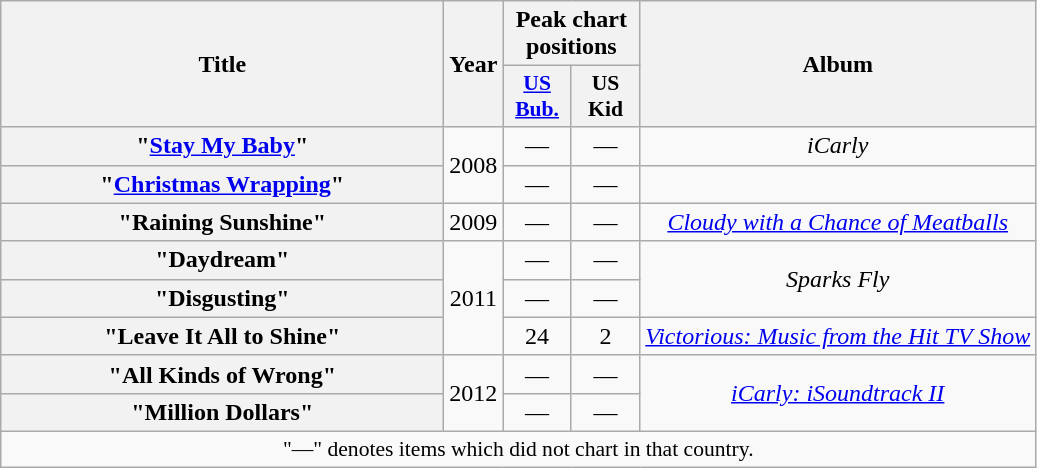<table class="wikitable plainrowheaders" style="text-align:center;">
<tr>
<th rowspan="2" scope="col" style="width:18em;">Title</th>
<th rowspan="2" scope="col">Year</th>
<th colspan="2" scope="col">Peak chart positions</th>
<th rowspan="2" scope="col">Album</th>
</tr>
<tr>
<th scope="col" style="width:2.7em;font-size:90%;"><a href='#'>US<br>Bub.</a><br></th>
<th scope="col" style="width:2.7em;font-size:90%;">US<br>Kid<br></th>
</tr>
<tr>
<th scope="row">"<a href='#'>Stay My Baby</a>"</th>
<td rowspan="2">2008</td>
<td>—</td>
<td>—</td>
<td><em>iCarly</em></td>
</tr>
<tr>
<th scope="row">"<a href='#'>Christmas Wrapping</a>"</th>
<td>—</td>
<td>—</td>
<td></td>
</tr>
<tr>
<th scope="row">"Raining Sunshine"</th>
<td>2009</td>
<td>—</td>
<td>—</td>
<td><em><a href='#'>Cloudy with a Chance of Meatballs</a></em></td>
</tr>
<tr>
<th scope="row">"Daydream"</th>
<td rowspan="3">2011</td>
<td>—</td>
<td>—</td>
<td rowspan="2"><em>Sparks Fly</em></td>
</tr>
<tr>
<th scope="row">"Disgusting"</th>
<td>—</td>
<td>—</td>
</tr>
<tr>
<th scope="row">"Leave It All to Shine"<br></th>
<td>24</td>
<td>2</td>
<td><em><a href='#'>Victorious: Music from the Hit TV Show</a></em></td>
</tr>
<tr>
<th scope="row">"All Kinds of Wrong"</th>
<td rowspan="2">2012</td>
<td>—</td>
<td>—</td>
<td rowspan="2"><em><a href='#'>iCarly: iSoundtrack II</a></em></td>
</tr>
<tr>
<th scope="row">"Million Dollars"</th>
<td>—</td>
<td>—</td>
</tr>
<tr>
<td colspan="5" style="font-size:90%;">"—" denotes items which did not chart in that country.</td>
</tr>
</table>
